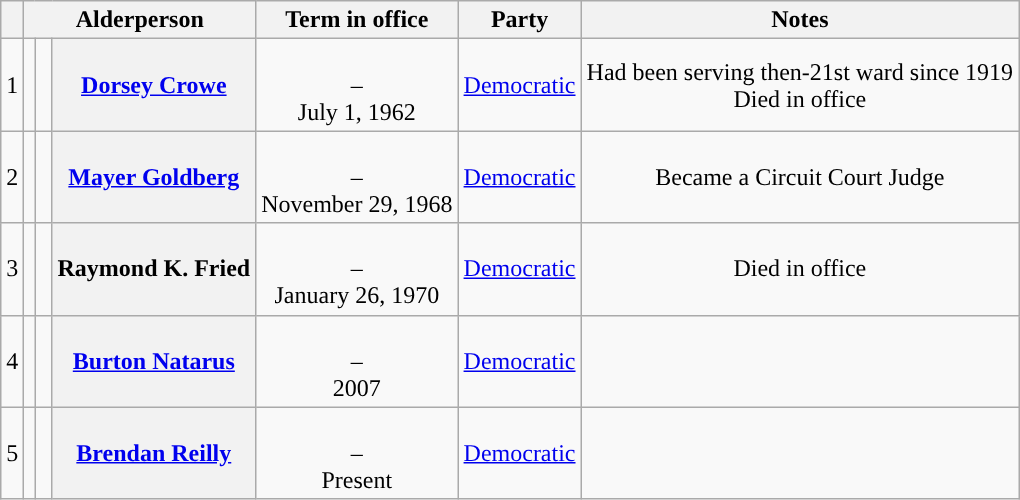<table class="wikitable sortable" style="text-align:center;">
<tr>
<th scope="col"></th>
<th scope="col" colspan="3">Alderperson</th>
<th scope="col">Term in office</th>
<th scope="col">Party</th>
<th scope="col">Notes</th>
</tr>
<tr style="height:2em;">
<td>1</td>
<td></td>
<td> </td>
<th scope="row"><a href='#'>Dorsey Crowe</a></th>
<td><br>–<br>July 1, 1962</td>
<td><a href='#'>Democratic</a></td>
<td>Had been serving then-21st ward since 1919  <br> Died in office</td>
</tr>
<tr style="height:2em;">
<td>2</td>
<td></td>
<td> </td>
<th scope="row"><a href='#'>Mayer Goldberg</a></th>
<td><br>–<br>November 29, 1968</td>
<td><a href='#'>Democratic</a></td>
<td>Became a Circuit Court Judge</td>
</tr>
<tr style="height:2em;">
<td>3</td>
<td></td>
<td> </td>
<th scope="row">Raymond K. Fried</th>
<td><br>–<br>January 26, 1970</td>
<td><a href='#'>Democratic</a></td>
<td>Died in office</td>
</tr>
<tr style="height:2em;">
<td>4</td>
<td></td>
<td> </td>
<th scope="row"><a href='#'>Burton Natarus</a></th>
<td><br>–<br>2007</td>
<td><a href='#'>Democratic</a></td>
<td></td>
</tr>
<tr style="height:2em;">
<td>5</td>
<td></td>
<td> </td>
<th scope="row"><a href='#'>Brendan Reilly</a></th>
<td><br>–<br>Present</td>
<td><a href='#'>Democratic</a></td>
<td></td>
</tr>
</table>
